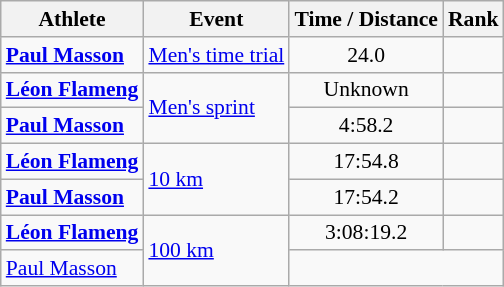<table class=wikitable style=font-size:90%;text-align:center>
<tr>
<th>Athlete</th>
<th>Event</th>
<th>Time / Distance</th>
<th>Rank</th>
</tr>
<tr>
<td align=left><strong><a href='#'>Paul Masson</a></strong></td>
<td align=left><a href='#'>Men's time trial</a></td>
<td>24.0</td>
<td></td>
</tr>
<tr>
<td align=left><strong><a href='#'>Léon Flameng</a></strong></td>
<td align=left rowspan=2><a href='#'>Men's sprint</a></td>
<td>Unknown</td>
<td></td>
</tr>
<tr>
<td align=left><strong><a href='#'>Paul Masson</a></strong></td>
<td>4:58.2</td>
<td></td>
</tr>
<tr>
<td align=left><strong><a href='#'>Léon Flameng</a></strong></td>
<td align=left rowspan=2><a href='#'>10 km</a></td>
<td>17:54.8</td>
<td></td>
</tr>
<tr>
<td align=left><strong><a href='#'>Paul Masson</a></strong></td>
<td>17:54.2</td>
<td></td>
</tr>
<tr>
<td align=left><strong><a href='#'>Léon Flameng</a></strong></td>
<td align=left rowspan=2><a href='#'>100 km</a></td>
<td>3:08:19.2</td>
<td></td>
</tr>
<tr>
<td align=left><a href='#'>Paul Masson</a></td>
<td colspan=2></td>
</tr>
</table>
